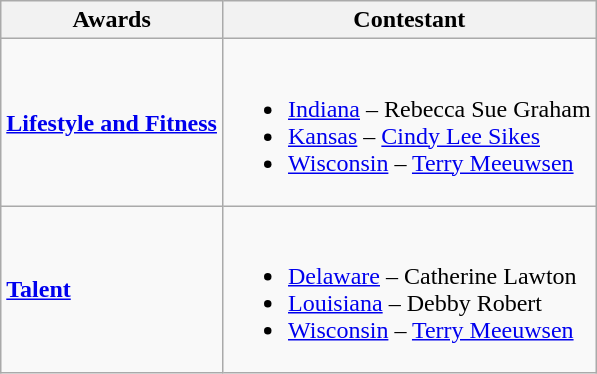<table class="wikitable">
<tr>
<th>Awards</th>
<th>Contestant</th>
</tr>
<tr>
<td><strong><a href='#'>Lifestyle and Fitness</a></strong></td>
<td><br><ul><li> <a href='#'>Indiana</a> – Rebecca Sue Graham</li><li> <a href='#'>Kansas</a> – <a href='#'>Cindy Lee Sikes</a></li><li> <a href='#'>Wisconsin</a> – <a href='#'>Terry Meeuwsen</a></li></ul></td>
</tr>
<tr>
<td><strong><a href='#'>Talent</a></strong></td>
<td><br><ul><li> <a href='#'>Delaware</a> – Catherine Lawton</li><li> <a href='#'>Louisiana</a> – Debby Robert</li><li> <a href='#'>Wisconsin</a> – <a href='#'>Terry Meeuwsen</a></li></ul></td>
</tr>
</table>
